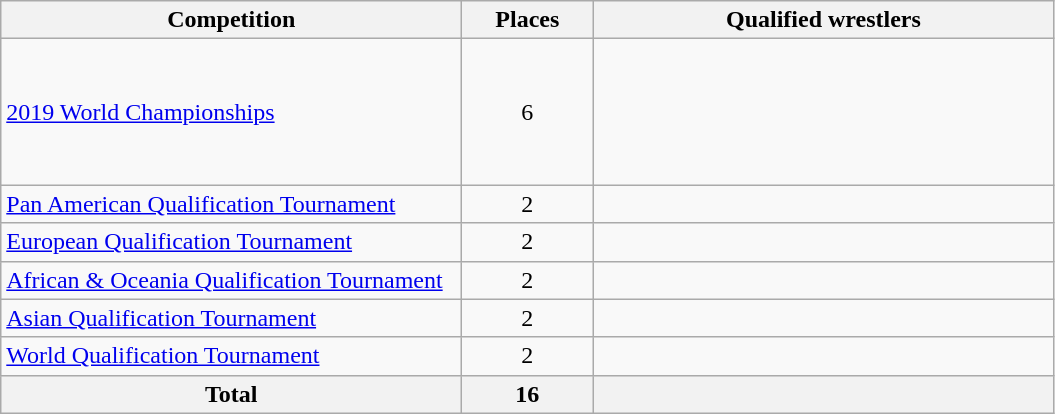<table class = "wikitable">
<tr>
<th width=300>Competition</th>
<th width=80>Places</th>
<th width=300>Qualified wrestlers</th>
</tr>
<tr>
<td><a href='#'>2019 World Championships</a></td>
<td align="center">6</td>
<td><br><br><br><br><br></td>
</tr>
<tr>
<td><a href='#'>Pan American Qualification Tournament</a></td>
<td align="center">2</td>
<td><br></td>
</tr>
<tr>
<td><a href='#'>European Qualification Tournament</a></td>
<td align="center">2</td>
<td><br></td>
</tr>
<tr>
<td><a href='#'>African & Oceania Qualification Tournament</a></td>
<td align="center">2</td>
<td><br></td>
</tr>
<tr>
<td><a href='#'>Asian Qualification Tournament</a></td>
<td align="center">2</td>
<td><br></td>
</tr>
<tr>
<td><a href='#'>World Qualification Tournament</a></td>
<td align="center">2</td>
<td><br></td>
</tr>
<tr>
<th>Total</th>
<th>16</th>
<th></th>
</tr>
</table>
